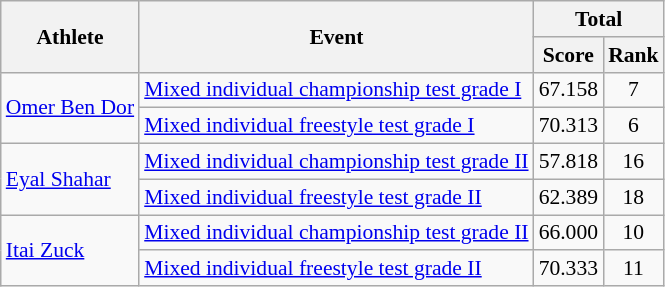<table class=wikitable style="font-size:90%">
<tr>
<th rowspan="2">Athlete</th>
<th rowspan="2">Event</th>
<th colspan="2">Total</th>
</tr>
<tr>
<th>Score</th>
<th>Rank</th>
</tr>
<tr>
<td rowspan="2"><a href='#'>Omer Ben Dor</a></td>
<td><a href='#'>Mixed individual championship test grade I</a></td>
<td align="center">67.158</td>
<td align="center">7</td>
</tr>
<tr>
<td><a href='#'>Mixed individual freestyle test grade I</a></td>
<td align="center">70.313</td>
<td align="center">6</td>
</tr>
<tr>
<td rowspan="2"><a href='#'>Eyal Shahar</a></td>
<td><a href='#'>Mixed individual championship test grade II</a></td>
<td align="center">57.818</td>
<td align="center">16</td>
</tr>
<tr>
<td><a href='#'>Mixed individual freestyle test grade II</a></td>
<td align="center">62.389</td>
<td align="center">18</td>
</tr>
<tr>
<td rowspan="2"><a href='#'>Itai Zuck</a></td>
<td><a href='#'>Mixed individual championship test grade II</a></td>
<td align="center">66.000</td>
<td align="center">10</td>
</tr>
<tr>
<td><a href='#'>Mixed individual freestyle test grade II</a></td>
<td align="center">70.333</td>
<td align="center">11</td>
</tr>
</table>
